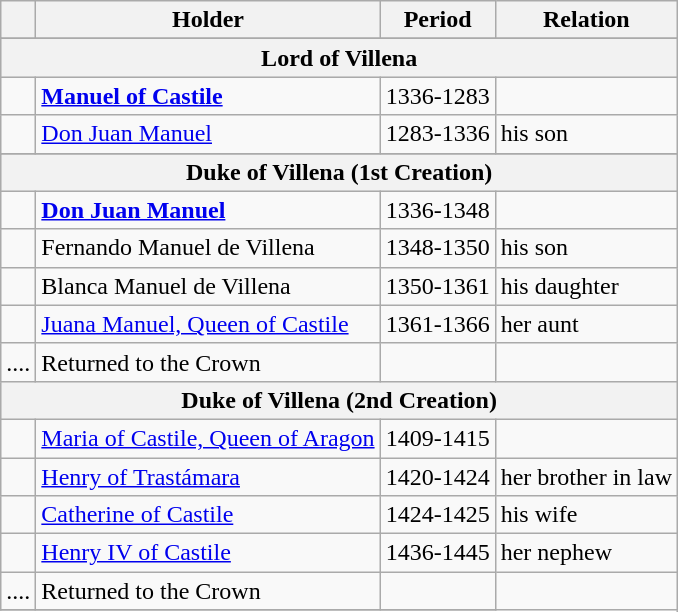<table class="wikitable">
<tr>
<th></th>
<th>Holder</th>
<th>Period</th>
<th>Relation</th>
</tr>
<tr>
</tr>
<tr bgcolor="#dddddd" |>
<th colspan="4">Lord of Villena</th>
</tr>
<tr>
<td></td>
<td><strong><a href='#'>Manuel of Castile</a></strong></td>
<td>1336-1283</td>
<td></td>
</tr>
<tr>
<td></td>
<td><a href='#'>Don Juan Manuel</a></td>
<td>1283-1336</td>
<td>his son</td>
</tr>
<tr>
</tr>
<tr bgcolor="#dddddd" |>
<th colspan="4">Duke of Villena (1st Creation)</th>
</tr>
<tr>
<td></td>
<td><strong><a href='#'>Don Juan Manuel</a></strong></td>
<td>1336-1348</td>
<td></td>
</tr>
<tr>
<td></td>
<td>Fernando Manuel de Villena</td>
<td>1348-1350</td>
<td>his son</td>
</tr>
<tr>
<td></td>
<td>Blanca Manuel de Villena</td>
<td>1350-1361</td>
<td>his daughter</td>
</tr>
<tr>
<td></td>
<td><a href='#'>Juana Manuel, Queen of Castile</a></td>
<td>1361-1366</td>
<td>her aunt</td>
</tr>
<tr>
<td>....</td>
<td>Returned to the Crown</td>
<td></td>
</tr>
<tr bgcolor="#dddddd" |>
<th colspan="4">Duke of Villena (2nd Creation)</th>
</tr>
<tr>
<td></td>
<td><a href='#'>Maria of Castile, Queen of Aragon</a></td>
<td>1409-1415</td>
<td></td>
</tr>
<tr>
<td></td>
<td><a href='#'>Henry of Trastámara</a></td>
<td>1420-1424</td>
<td>her brother in law</td>
</tr>
<tr>
<td></td>
<td><a href='#'>Catherine of Castile</a></td>
<td>1424-1425</td>
<td>his wife</td>
</tr>
<tr>
<td></td>
<td><a href='#'>Henry IV of Castile</a></td>
<td>1436-1445</td>
<td>her nephew</td>
</tr>
<tr>
<td>....</td>
<td>Returned to the Crown</td>
<td></td>
</tr>
<tr>
</tr>
</table>
